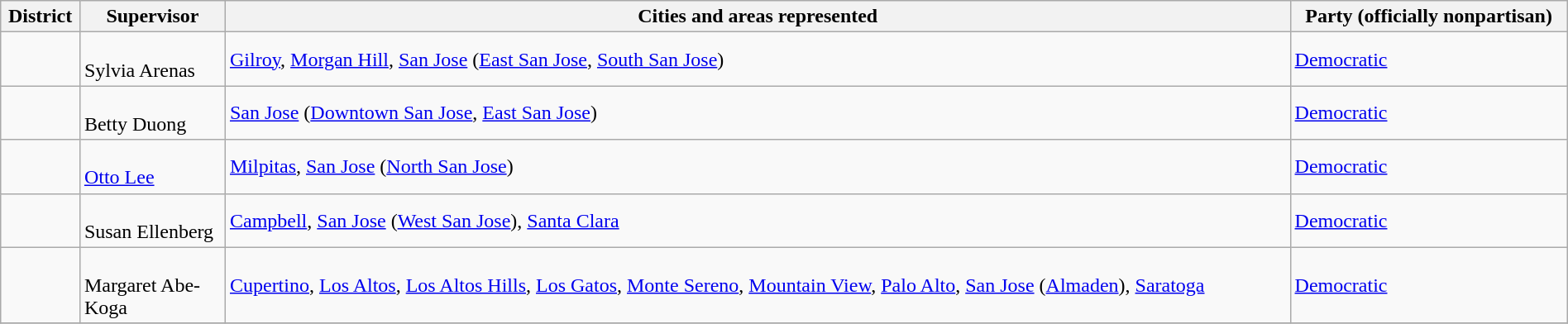<table class="wikitable" width="100%">
<tr>
<th>District</th>
<th width="110px">Supervisor</th>
<th>Cities and areas represented</th>
<th>Party (officially nonpartisan)</th>
</tr>
<tr>
<td></td>
<td><br> Sylvia Arenas</td>
<td><a href='#'>Gilroy</a>, <a href='#'>Morgan Hill</a>, <a href='#'>San Jose</a> (<a href='#'>East San Jose</a>, <a href='#'>South San Jose</a>)</td>
<td><a href='#'>Democratic</a></td>
</tr>
<tr>
<td></td>
<td><br> Betty Duong</td>
<td><a href='#'>San Jose</a> (<a href='#'>Downtown San Jose</a>, <a href='#'>East San Jose</a>)</td>
<td><a href='#'>Democratic</a></td>
</tr>
<tr>
<td></td>
<td><br> <a href='#'>Otto Lee</a></td>
<td><a href='#'>Milpitas</a>, <a href='#'>San Jose</a> (<a href='#'>North San Jose</a>)</td>
<td><a href='#'>Democratic</a></td>
</tr>
<tr>
<td></td>
<td><br> Susan Ellenberg</td>
<td><a href='#'>Campbell</a>, <a href='#'>San Jose</a> (<a href='#'>West San Jose</a>), <a href='#'>Santa Clara</a></td>
<td><a href='#'>Democratic</a></td>
</tr>
<tr>
<td></td>
<td><br> Margaret Abe-Koga</td>
<td><a href='#'>Cupertino</a>, <a href='#'>Los Altos</a>, <a href='#'>Los Altos Hills</a>, <a href='#'>Los Gatos</a>, <a href='#'>Monte Sereno</a>, <a href='#'>Mountain View</a>, <a href='#'>Palo Alto</a>, <a href='#'>San Jose</a> (<a href='#'>Almaden</a>), <a href='#'>Saratoga</a></td>
<td><a href='#'>Democratic</a></td>
</tr>
<tr>
</tr>
</table>
